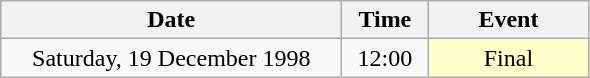<table class = "wikitable" style="text-align:center;">
<tr>
<th width=220>Date</th>
<th width=50>Time</th>
<th width=100>Event</th>
</tr>
<tr>
<td>Saturday, 19 December 1998</td>
<td>12:00</td>
<td bgcolor=ffffcc>Final</td>
</tr>
</table>
